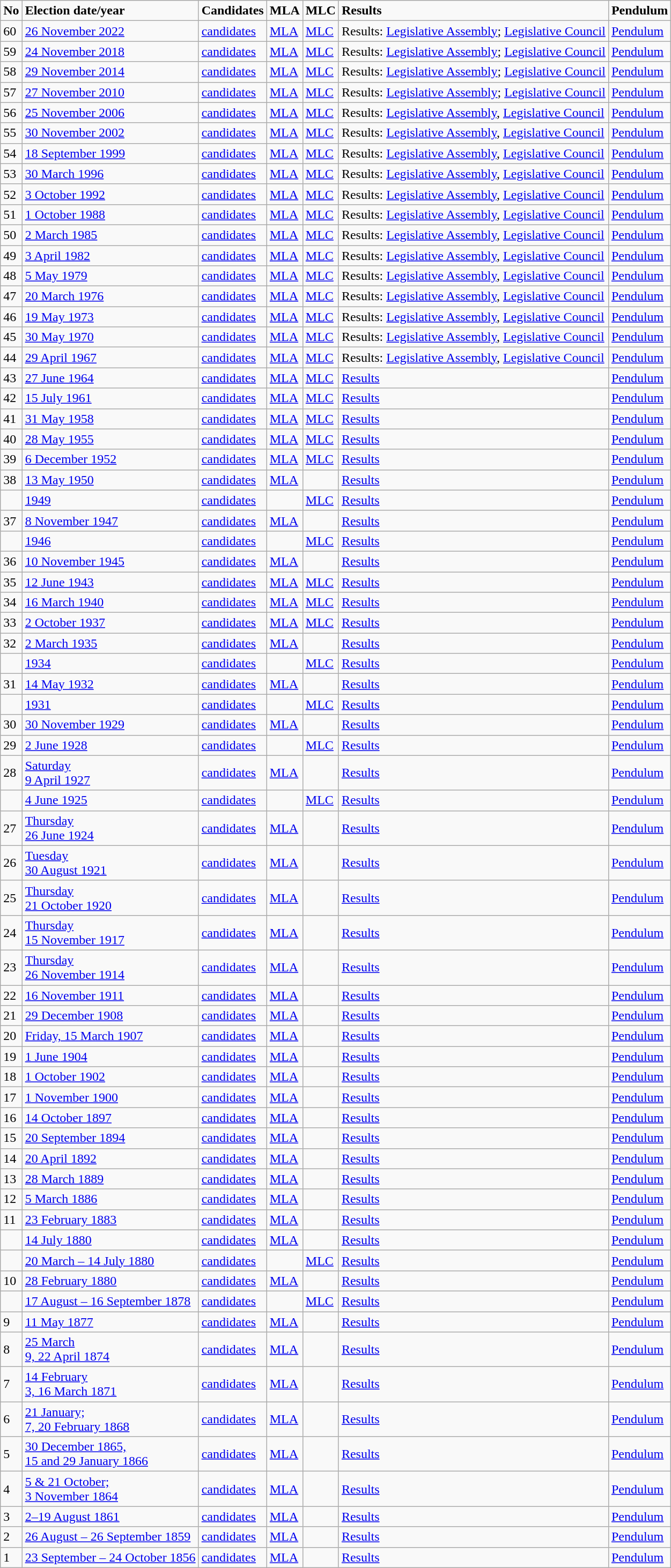<table class=wikitable>
<tr>
<td><strong>No</strong></td>
<td><strong>Election date/year</strong></td>
<td><strong>Candidates</strong></td>
<td><strong>MLA</strong></td>
<td><strong>MLC</strong></td>
<td><strong>Results</strong></td>
<td><strong>Pendulum</strong></td>
</tr>
<tr>
<td>60</td>
<td><a href='#'>26 November 2022</a></td>
<td><a href='#'>candidates</a></td>
<td><a href='#'>MLA</a></td>
<td><a href='#'>MLC</a></td>
<td>Results: <a href='#'>Legislative Assembly</a>; <a href='#'>Legislative Council</a></td>
<td><a href='#'>Pendulum</a></td>
</tr>
<tr>
<td>59</td>
<td><a href='#'>24 November 2018</a></td>
<td><a href='#'>candidates</a></td>
<td><a href='#'>MLA</a></td>
<td><a href='#'>MLC</a></td>
<td>Results: <a href='#'>Legislative Assembly</a>; <a href='#'>Legislative Council</a></td>
<td><a href='#'>Pendulum</a></td>
</tr>
<tr>
<td>58</td>
<td><a href='#'>29 November 2014</a></td>
<td><a href='#'>candidates</a></td>
<td><a href='#'>MLA</a></td>
<td><a href='#'>MLC</a></td>
<td>Results: <a href='#'>Legislative Assembly</a>; <a href='#'>Legislative Council</a></td>
<td><a href='#'>Pendulum</a></td>
</tr>
<tr>
<td>57</td>
<td><a href='#'>27 November 2010</a></td>
<td><a href='#'>candidates</a></td>
<td><a href='#'>MLA</a></td>
<td><a href='#'>MLC</a></td>
<td>Results: <a href='#'>Legislative Assembly</a>; <a href='#'>Legislative Council</a></td>
<td><a href='#'>Pendulum</a></td>
</tr>
<tr>
<td>56</td>
<td><a href='#'>25 November 2006</a></td>
<td><a href='#'>candidates</a></td>
<td><a href='#'>MLA</a></td>
<td><a href='#'>MLC</a></td>
<td>Results: <a href='#'>Legislative Assembly</a>, <a href='#'>Legislative Council</a></td>
<td><a href='#'>Pendulum</a></td>
</tr>
<tr>
<td>55</td>
<td><a href='#'>30 November 2002</a></td>
<td><a href='#'>candidates</a></td>
<td><a href='#'>MLA</a></td>
<td><a href='#'>MLC</a></td>
<td>Results: <a href='#'>Legislative Assembly</a>, <a href='#'>Legislative Council</a></td>
<td><a href='#'>Pendulum</a></td>
</tr>
<tr>
<td>54</td>
<td><a href='#'>18 September 1999</a></td>
<td><a href='#'>candidates</a></td>
<td><a href='#'>MLA</a></td>
<td><a href='#'>MLC</a></td>
<td>Results: <a href='#'>Legislative Assembly</a>, <a href='#'>Legislative Council</a></td>
<td><a href='#'>Pendulum</a></td>
</tr>
<tr>
<td>53</td>
<td><a href='#'>30 March 1996</a></td>
<td><a href='#'>candidates</a></td>
<td><a href='#'>MLA</a></td>
<td><a href='#'>MLC</a></td>
<td>Results: <a href='#'>Legislative Assembly</a>, <a href='#'>Legislative Council</a></td>
<td><a href='#'>Pendulum</a></td>
</tr>
<tr>
<td>52</td>
<td><a href='#'>3 October 1992</a></td>
<td><a href='#'>candidates</a></td>
<td><a href='#'>MLA</a></td>
<td><a href='#'>MLC</a></td>
<td>Results: <a href='#'>Legislative Assembly</a>, <a href='#'>Legislative Council</a></td>
<td><a href='#'>Pendulum</a></td>
</tr>
<tr>
<td>51</td>
<td><a href='#'>1 October 1988</a></td>
<td><a href='#'>candidates</a></td>
<td><a href='#'>MLA</a></td>
<td><a href='#'>MLC</a></td>
<td>Results: <a href='#'>Legislative Assembly</a>, <a href='#'>Legislative Council</a></td>
<td><a href='#'>Pendulum</a></td>
</tr>
<tr>
<td>50</td>
<td><a href='#'>2 March 1985</a></td>
<td><a href='#'>candidates</a></td>
<td><a href='#'>MLA</a></td>
<td><a href='#'>MLC</a></td>
<td>Results: <a href='#'>Legislative Assembly</a>, <a href='#'>Legislative Council</a></td>
<td><a href='#'>Pendulum</a></td>
</tr>
<tr>
<td>49</td>
<td><a href='#'>3 April 1982</a></td>
<td><a href='#'>candidates</a></td>
<td><a href='#'>MLA</a></td>
<td><a href='#'>MLC</a></td>
<td>Results: <a href='#'>Legislative Assembly</a>, <a href='#'>Legislative Council</a></td>
<td><a href='#'>Pendulum</a></td>
</tr>
<tr>
<td>48</td>
<td><a href='#'>5 May 1979</a></td>
<td><a href='#'>candidates</a></td>
<td><a href='#'>MLA</a></td>
<td><a href='#'>MLC</a></td>
<td>Results: <a href='#'>Legislative Assembly</a>, <a href='#'>Legislative Council</a></td>
<td><a href='#'>Pendulum</a></td>
</tr>
<tr>
<td>47</td>
<td><a href='#'>20 March 1976</a></td>
<td><a href='#'>candidates</a></td>
<td><a href='#'>MLA</a></td>
<td><a href='#'>MLC</a></td>
<td>Results: <a href='#'>Legislative Assembly</a>, <a href='#'>Legislative Council</a></td>
<td><a href='#'>Pendulum</a></td>
</tr>
<tr>
<td>46</td>
<td><a href='#'>19 May 1973</a></td>
<td><a href='#'>candidates</a></td>
<td><a href='#'>MLA</a></td>
<td><a href='#'>MLC</a></td>
<td>Results: <a href='#'>Legislative Assembly</a>, <a href='#'>Legislative Council</a></td>
<td><a href='#'>Pendulum</a></td>
</tr>
<tr>
<td>45</td>
<td><a href='#'>30 May 1970</a></td>
<td><a href='#'>candidates</a></td>
<td><a href='#'>MLA</a></td>
<td><a href='#'>MLC</a></td>
<td>Results: <a href='#'>Legislative Assembly</a>, <a href='#'>Legislative Council</a></td>
<td><a href='#'>Pendulum</a></td>
</tr>
<tr>
<td>44</td>
<td><a href='#'>29 April 1967</a></td>
<td><a href='#'>candidates</a></td>
<td><a href='#'>MLA</a></td>
<td><a href='#'>MLC</a></td>
<td>Results: <a href='#'>Legislative Assembly</a>, <a href='#'>Legislative Council</a></td>
<td><a href='#'>Pendulum</a></td>
</tr>
<tr>
<td>43</td>
<td><a href='#'>27 June 1964</a></td>
<td><a href='#'>candidates</a></td>
<td><a href='#'>MLA</a></td>
<td><a href='#'>MLC</a></td>
<td><a href='#'>Results</a></td>
<td><a href='#'>Pendulum</a></td>
</tr>
<tr>
<td>42</td>
<td><a href='#'>15 July 1961</a></td>
<td><a href='#'>candidates</a></td>
<td><a href='#'>MLA</a></td>
<td><a href='#'>MLC</a></td>
<td><a href='#'>Results</a></td>
<td><a href='#'>Pendulum</a></td>
</tr>
<tr>
<td>41</td>
<td><a href='#'>31 May 1958</a></td>
<td><a href='#'>candidates</a></td>
<td><a href='#'>MLA</a></td>
<td><a href='#'>MLC</a></td>
<td><a href='#'>Results</a></td>
<td><a href='#'>Pendulum</a></td>
</tr>
<tr>
<td>40</td>
<td><a href='#'>28 May 1955</a></td>
<td><a href='#'>candidates</a></td>
<td><a href='#'>MLA</a></td>
<td><a href='#'>MLC</a></td>
<td><a href='#'>Results</a></td>
<td><a href='#'>Pendulum</a></td>
</tr>
<tr>
<td>39</td>
<td><a href='#'>6 December 1952</a></td>
<td><a href='#'>candidates</a></td>
<td><a href='#'>MLA</a></td>
<td><a href='#'>MLC</a></td>
<td><a href='#'>Results</a></td>
<td><a href='#'>Pendulum</a></td>
</tr>
<tr>
<td>38</td>
<td><a href='#'>13 May 1950</a></td>
<td><a href='#'>candidates</a></td>
<td><a href='#'>MLA</a></td>
<td></td>
<td><a href='#'>Results</a></td>
<td><a href='#'>Pendulum</a></td>
</tr>
<tr>
<td></td>
<td><a href='#'>1949</a></td>
<td><a href='#'>candidates</a></td>
<td></td>
<td><a href='#'>MLC</a></td>
<td><a href='#'>Results</a></td>
<td><a href='#'>Pendulum</a></td>
</tr>
<tr>
<td>37</td>
<td><a href='#'>8 November 1947</a></td>
<td><a href='#'>candidates</a></td>
<td><a href='#'>MLA</a></td>
<td></td>
<td><a href='#'>Results</a></td>
<td><a href='#'>Pendulum</a></td>
</tr>
<tr>
<td></td>
<td><a href='#'>1946</a></td>
<td><a href='#'>candidates</a></td>
<td></td>
<td><a href='#'>MLC</a></td>
<td><a href='#'>Results</a></td>
<td><a href='#'>Pendulum</a></td>
</tr>
<tr>
<td>36</td>
<td><a href='#'>10 November 1945</a></td>
<td><a href='#'>candidates</a></td>
<td><a href='#'>MLA</a></td>
<td></td>
<td><a href='#'>Results</a></td>
<td><a href='#'>Pendulum</a></td>
</tr>
<tr>
<td>35</td>
<td><a href='#'>12 June 1943</a></td>
<td><a href='#'>candidates</a></td>
<td><a href='#'>MLA</a></td>
<td><a href='#'>MLC</a></td>
<td><a href='#'>Results</a></td>
<td><a href='#'>Pendulum</a></td>
</tr>
<tr>
<td>34</td>
<td><a href='#'>16 March 1940</a></td>
<td><a href='#'>candidates</a></td>
<td><a href='#'>MLA</a></td>
<td><a href='#'>MLC</a></td>
<td><a href='#'>Results</a></td>
<td><a href='#'>Pendulum</a></td>
</tr>
<tr>
<td>33</td>
<td><a href='#'>2 October 1937</a></td>
<td><a href='#'>candidates</a></td>
<td><a href='#'>MLA</a></td>
<td><a href='#'>MLC</a></td>
<td><a href='#'>Results</a></td>
<td><a href='#'>Pendulum</a></td>
</tr>
<tr>
<td>32</td>
<td><a href='#'>2 March 1935</a></td>
<td><a href='#'>candidates</a></td>
<td><a href='#'>MLA</a></td>
<td></td>
<td><a href='#'>Results</a></td>
<td><a href='#'>Pendulum</a></td>
</tr>
<tr>
<td></td>
<td><a href='#'>1934</a></td>
<td><a href='#'>candidates</a></td>
<td></td>
<td><a href='#'>MLC</a></td>
<td><a href='#'>Results</a></td>
<td><a href='#'>Pendulum</a></td>
</tr>
<tr>
<td>31</td>
<td><a href='#'>14 May 1932</a></td>
<td><a href='#'>candidates</a></td>
<td><a href='#'>MLA</a></td>
<td></td>
<td><a href='#'>Results</a></td>
<td><a href='#'>Pendulum</a></td>
</tr>
<tr>
<td></td>
<td><a href='#'>1931</a></td>
<td><a href='#'>candidates</a></td>
<td></td>
<td><a href='#'>MLC</a></td>
<td><a href='#'>Results</a></td>
<td><a href='#'>Pendulum</a></td>
</tr>
<tr>
<td>30</td>
<td><a href='#'>30 November 1929</a></td>
<td><a href='#'>candidates</a></td>
<td><a href='#'>MLA</a></td>
<td></td>
<td><a href='#'>Results</a></td>
<td><a href='#'>Pendulum</a></td>
</tr>
<tr>
<td>29</td>
<td><a href='#'>2 June 1928</a></td>
<td><a href='#'>candidates</a></td>
<td></td>
<td><a href='#'>MLC</a></td>
<td><a href='#'>Results</a></td>
<td><a href='#'>Pendulum</a></td>
</tr>
<tr>
<td>28</td>
<td><a href='#'>Saturday <br>9 April 1927</a></td>
<td><a href='#'>candidates</a></td>
<td><a href='#'>MLA</a></td>
<td></td>
<td><a href='#'>Results</a></td>
<td><a href='#'>Pendulum</a></td>
</tr>
<tr>
<td></td>
<td><a href='#'>4 June 1925</a></td>
<td><a href='#'>candidates</a></td>
<td></td>
<td><a href='#'>MLC</a></td>
<td><a href='#'>Results</a></td>
<td><a href='#'>Pendulum</a></td>
</tr>
<tr>
<td>27</td>
<td><a href='#'>Thursday <br>26 June 1924</a></td>
<td><a href='#'>candidates</a></td>
<td><a href='#'>MLA</a></td>
<td></td>
<td><a href='#'>Results</a></td>
<td><a href='#'>Pendulum</a></td>
</tr>
<tr>
<td>26</td>
<td><a href='#'>Tuesday <br>30 August 1921</a></td>
<td><a href='#'>candidates</a></td>
<td><a href='#'>MLA</a></td>
<td></td>
<td><a href='#'>Results</a></td>
<td><a href='#'>Pendulum</a></td>
</tr>
<tr>
<td>25</td>
<td><a href='#'>Thursday <br>21 October 1920</a></td>
<td><a href='#'>candidates</a></td>
<td><a href='#'>MLA</a></td>
<td></td>
<td><a href='#'>Results</a></td>
<td><a href='#'>Pendulum</a></td>
</tr>
<tr>
<td>24</td>
<td><a href='#'>Thursday <br>15 November 1917</a></td>
<td><a href='#'>candidates</a></td>
<td><a href='#'>MLA</a></td>
<td></td>
<td><a href='#'>Results</a></td>
<td><a href='#'>Pendulum</a></td>
</tr>
<tr>
<td>23</td>
<td><a href='#'>Thursday <br>26 November 1914</a></td>
<td><a href='#'>candidates</a></td>
<td><a href='#'>MLA</a></td>
<td></td>
<td><a href='#'>Results</a></td>
<td><a href='#'>Pendulum</a></td>
</tr>
<tr>
<td>22</td>
<td><a href='#'>16 November 1911</a></td>
<td><a href='#'>candidates</a></td>
<td><a href='#'>MLA</a></td>
<td></td>
<td><a href='#'>Results</a></td>
<td><a href='#'>Pendulum</a></td>
</tr>
<tr>
<td>21</td>
<td><a href='#'>29 December 1908</a></td>
<td><a href='#'>candidates</a></td>
<td><a href='#'>MLA</a></td>
<td></td>
<td><a href='#'>Results</a></td>
<td><a href='#'>Pendulum</a></td>
</tr>
<tr>
<td>20</td>
<td><a href='#'>Friday, 15 March 1907</a></td>
<td><a href='#'>candidates</a></td>
<td><a href='#'>MLA</a></td>
<td></td>
<td><a href='#'>Results</a></td>
<td><a href='#'>Pendulum</a></td>
</tr>
<tr>
<td>19</td>
<td><a href='#'>1 June 1904</a></td>
<td><a href='#'>candidates</a></td>
<td><a href='#'>MLA</a></td>
<td></td>
<td><a href='#'>Results</a></td>
<td><a href='#'>Pendulum</a></td>
</tr>
<tr>
<td>18</td>
<td><a href='#'>1 October 1902</a></td>
<td><a href='#'>candidates</a></td>
<td><a href='#'>MLA</a></td>
<td></td>
<td><a href='#'>Results</a></td>
<td><a href='#'>Pendulum</a></td>
</tr>
<tr>
<td>17</td>
<td><a href='#'>1 November 1900</a></td>
<td><a href='#'>candidates</a></td>
<td><a href='#'>MLA</a></td>
<td></td>
<td><a href='#'>Results</a></td>
<td><a href='#'>Pendulum</a></td>
</tr>
<tr>
<td>16</td>
<td><a href='#'>14 October 1897</a></td>
<td><a href='#'>candidates</a></td>
<td><a href='#'>MLA</a></td>
<td></td>
<td><a href='#'>Results</a></td>
<td><a href='#'>Pendulum</a></td>
</tr>
<tr>
<td>15</td>
<td><a href='#'>20 September 1894</a></td>
<td><a href='#'>candidates</a></td>
<td><a href='#'>MLA</a></td>
<td></td>
<td><a href='#'>Results</a></td>
<td><a href='#'>Pendulum</a></td>
</tr>
<tr>
<td>14</td>
<td><a href='#'>20 April 1892</a></td>
<td><a href='#'>candidates</a></td>
<td><a href='#'>MLA</a></td>
<td></td>
<td><a href='#'>Results</a></td>
<td><a href='#'>Pendulum</a></td>
</tr>
<tr>
<td>13</td>
<td><a href='#'>28 March 1889</a></td>
<td><a href='#'>candidates</a></td>
<td><a href='#'>MLA</a></td>
<td></td>
<td><a href='#'>Results</a></td>
<td><a href='#'>Pendulum</a></td>
</tr>
<tr>
<td>12</td>
<td><a href='#'>5 March 1886</a></td>
<td><a href='#'>candidates</a></td>
<td><a href='#'>MLA</a></td>
<td></td>
<td><a href='#'>Results</a></td>
<td><a href='#'>Pendulum</a></td>
</tr>
<tr>
<td>11</td>
<td><a href='#'>23 February 1883</a></td>
<td><a href='#'>candidates</a></td>
<td><a href='#'>MLA</a></td>
<td></td>
<td><a href='#'>Results</a></td>
<td><a href='#'>Pendulum</a></td>
</tr>
<tr>
<td></td>
<td><a href='#'>14 July 1880</a></td>
<td><a href='#'>candidates</a></td>
<td><a href='#'>MLA</a></td>
<td></td>
<td><a href='#'>Results</a></td>
<td><a href='#'>Pendulum</a></td>
</tr>
<tr>
<td></td>
<td><a href='#'>20 March – 14 July 1880</a></td>
<td><a href='#'>candidates</a></td>
<td></td>
<td><a href='#'>MLC</a></td>
<td><a href='#'>Results</a></td>
<td><a href='#'>Pendulum</a></td>
</tr>
<tr>
<td>10</td>
<td><a href='#'>28 February 1880</a></td>
<td><a href='#'>candidates</a></td>
<td><a href='#'>MLA</a></td>
<td></td>
<td><a href='#'>Results</a></td>
<td><a href='#'>Pendulum</a></td>
</tr>
<tr>
<td></td>
<td><a href='#'>17 August – 16 September 1878</a></td>
<td><a href='#'>candidates</a></td>
<td></td>
<td><a href='#'>MLC</a></td>
<td><a href='#'>Results</a></td>
<td><a href='#'>Pendulum</a></td>
</tr>
<tr>
<td>9</td>
<td><a href='#'>11 May 1877</a></td>
<td><a href='#'>candidates</a></td>
<td><a href='#'>MLA</a></td>
<td></td>
<td><a href='#'>Results</a></td>
<td><a href='#'>Pendulum</a></td>
</tr>
<tr>
<td>8</td>
<td><a href='#'>25 March<br> 9, 22 April 1874</a></td>
<td><a href='#'>candidates</a></td>
<td><a href='#'>MLA</a></td>
<td></td>
<td><a href='#'>Results</a></td>
<td><a href='#'>Pendulum</a></td>
</tr>
<tr>
<td>7</td>
<td><a href='#'>14 February <br>3, 16 March 1871</a></td>
<td><a href='#'>candidates</a></td>
<td><a href='#'>MLA</a></td>
<td></td>
<td><a href='#'>Results</a></td>
<td><a href='#'>Pendulum</a></td>
</tr>
<tr>
<td>6</td>
<td><a href='#'>21 January; <br>7, 20 February 1868</a></td>
<td><a href='#'>candidates</a></td>
<td><a href='#'>MLA</a></td>
<td></td>
<td><a href='#'>Results</a></td>
<td><a href='#'>Pendulum</a></td>
</tr>
<tr>
<td>5</td>
<td><a href='#'>30 December 1865, <br>15 and 29 January 1866</a></td>
<td><a href='#'>candidates</a></td>
<td><a href='#'>MLA</a></td>
<td></td>
<td><a href='#'>Results</a></td>
<td><a href='#'>Pendulum</a></td>
</tr>
<tr>
<td>4</td>
<td><a href='#'>5 & 21 October; <br> 3 November 1864</a></td>
<td><a href='#'>candidates</a></td>
<td><a href='#'>MLA</a></td>
<td></td>
<td><a href='#'>Results</a></td>
<td><a href='#'>Pendulum</a></td>
</tr>
<tr>
<td>3</td>
<td><a href='#'>2–19 August 1861</a></td>
<td><a href='#'>candidates</a></td>
<td><a href='#'>MLA</a></td>
<td></td>
<td><a href='#'>Results</a></td>
<td><a href='#'>Pendulum</a></td>
</tr>
<tr>
<td>2</td>
<td><a href='#'>26 August – 26 September 1859</a></td>
<td><a href='#'>candidates</a></td>
<td><a href='#'>MLA</a></td>
<td></td>
<td><a href='#'>Results</a></td>
<td><a href='#'>Pendulum</a></td>
</tr>
<tr>
<td>1</td>
<td><a href='#'>23 September – 24 October 1856</a></td>
<td><a href='#'>candidates</a></td>
<td><a href='#'>MLA</a></td>
<td></td>
<td><a href='#'>Results</a></td>
<td><a href='#'>Pendulum</a></td>
</tr>
</table>
